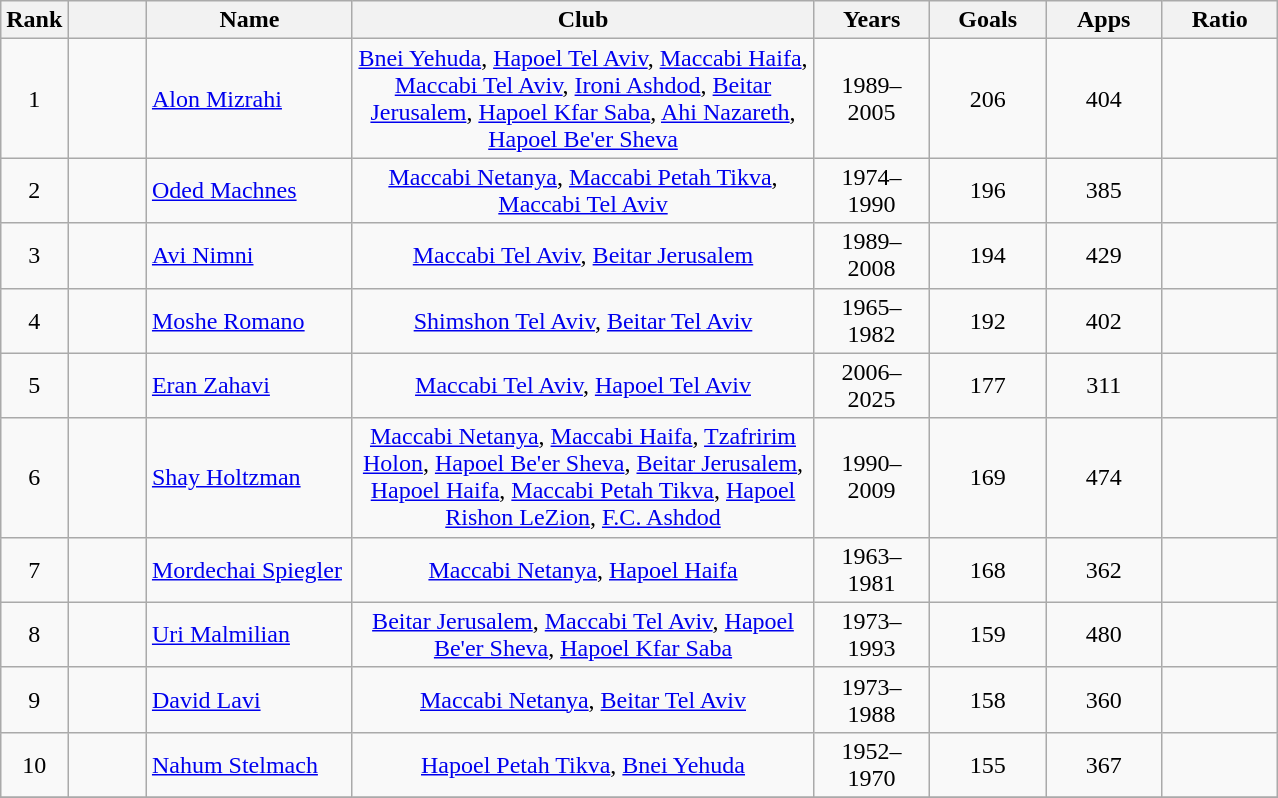<table class="wikitable sortable" style="text-align: center">
<tr>
<th width=20>Rank</th>
<th width=45></th>
<th width=130>Name</th>
<th width=300>Club</th>
<th width=70>Years</th>
<th width=70>Goals</th>
<th width=70>Apps</th>
<th width=70>Ratio</th>
</tr>
<tr align="center">
<td>1</td>
<td></td>
<td align=left><a href='#'>Alon Mizrahi</a></td>
<td><a href='#'>Bnei Yehuda</a>, <a href='#'>Hapoel Tel Aviv</a>, <a href='#'>Maccabi Haifa</a>, <a href='#'>Maccabi Tel Aviv</a>, <a href='#'>Ironi Ashdod</a>, <a href='#'>Beitar Jerusalem</a>, <a href='#'>Hapoel Kfar Saba</a>, <a href='#'>Ahi Nazareth</a>, <a href='#'>Hapoel Be'er Sheva</a></td>
<td>1989–2005</td>
<td>206</td>
<td>404</td>
<td></td>
</tr>
<tr align=center>
<td>2</td>
<td></td>
<td align=left><a href='#'>Oded Machnes</a></td>
<td><a href='#'>Maccabi Netanya</a>, <a href='#'>Maccabi Petah Tikva</a>, <a href='#'>Maccabi Tel Aviv</a></td>
<td>1974–1990</td>
<td>196</td>
<td>385</td>
<td></td>
</tr>
<tr align=center>
<td>3</td>
<td></td>
<td align=left><a href='#'>Avi Nimni</a></td>
<td><a href='#'>Maccabi Tel Aviv</a>, <a href='#'>Beitar Jerusalem</a></td>
<td>1989–2008</td>
<td>194</td>
<td>429</td>
<td></td>
</tr>
<tr align=center>
<td>4</td>
<td></td>
<td align=left><a href='#'>Moshe Romano</a></td>
<td><a href='#'>Shimshon Tel Aviv</a>, <a href='#'>Beitar Tel Aviv</a></td>
<td>1965–1982</td>
<td>192</td>
<td>402</td>
<td></td>
</tr>
<tr align=center>
<td>5</td>
<td></td>
<td align=left><a href='#'>Eran Zahavi</a></td>
<td><a href='#'>Maccabi Tel Aviv</a>, <a href='#'>Hapoel Tel Aviv</a></td>
<td>2006–2025</td>
<td>177</td>
<td>311</td>
<td></td>
</tr>
<tr align=center>
<td>6</td>
<td></td>
<td align=left><a href='#'>Shay Holtzman</a></td>
<td><a href='#'>Maccabi Netanya</a>, <a href='#'>Maccabi Haifa</a>, <a href='#'>Tzafririm Holon</a>, <a href='#'>Hapoel Be'er Sheva</a>, <a href='#'>Beitar Jerusalem</a>, <a href='#'>Hapoel Haifa</a>, <a href='#'>Maccabi Petah Tikva</a>, <a href='#'>Hapoel Rishon LeZion</a>, <a href='#'>F.C. Ashdod</a></td>
<td>1990–2009</td>
<td>169</td>
<td>474</td>
<td></td>
</tr>
<tr align=center>
<td>7</td>
<td></td>
<td align=left><a href='#'>Mordechai Spiegler</a></td>
<td><a href='#'>Maccabi Netanya</a>, <a href='#'>Hapoel Haifa</a></td>
<td>1963–1981</td>
<td>168</td>
<td>362</td>
<td></td>
</tr>
<tr align=center>
<td>8</td>
<td></td>
<td align=left><a href='#'>Uri Malmilian</a></td>
<td><a href='#'>Beitar Jerusalem</a>, <a href='#'>Maccabi Tel Aviv</a>, <a href='#'>Hapoel Be'er Sheva</a>, <a href='#'>Hapoel Kfar Saba</a></td>
<td>1973–1993</td>
<td>159</td>
<td>480</td>
<td></td>
</tr>
<tr align=center>
<td>9</td>
<td></td>
<td align=left><a href='#'>David Lavi</a></td>
<td><a href='#'>Maccabi Netanya</a>, <a href='#'>Beitar Tel Aviv</a></td>
<td>1973–1988</td>
<td>158</td>
<td>360</td>
<td></td>
</tr>
<tr align=center>
<td>10</td>
<td></td>
<td align=left><a href='#'>Nahum Stelmach</a></td>
<td><a href='#'>Hapoel Petah Tikva</a>, <a href='#'>Bnei Yehuda</a></td>
<td>1952–1970</td>
<td>155</td>
<td>367</td>
<td></td>
</tr>
<tr align=center>
</tr>
</table>
